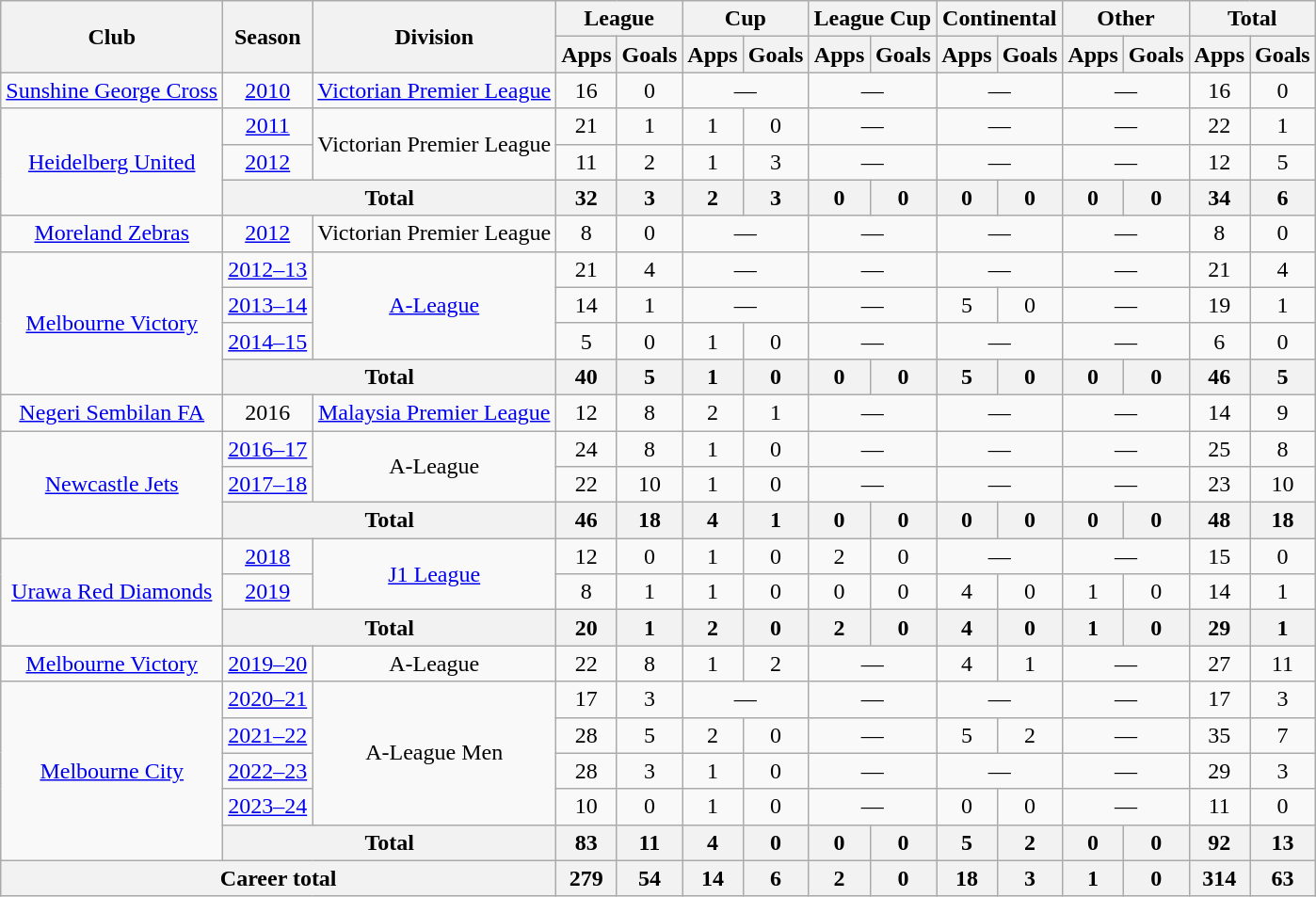<table class="wikitable" style="text-align: center;">
<tr>
<th rowspan="2">Club</th>
<th rowspan="2">Season</th>
<th rowspan="2">Division</th>
<th colspan="2">League</th>
<th colspan="2">Cup</th>
<th colspan="2">League Cup</th>
<th colspan="2">Continental</th>
<th colspan="2">Other</th>
<th colspan="2">Total</th>
</tr>
<tr>
<th>Apps</th>
<th>Goals</th>
<th>Apps</th>
<th>Goals</th>
<th>Apps</th>
<th>Goals</th>
<th>Apps</th>
<th>Goals</th>
<th>Apps</th>
<th>Goals</th>
<th>Apps</th>
<th>Goals</th>
</tr>
<tr>
<td><a href='#'>Sunshine George Cross</a></td>
<td><a href='#'>2010</a></td>
<td><a href='#'>Victorian Premier League</a></td>
<td>16</td>
<td>0</td>
<td colspan=2>—</td>
<td colspan=2>—</td>
<td colspan=2>—</td>
<td colspan=2>—</td>
<td>16</td>
<td>0</td>
</tr>
<tr>
<td rowspan="3"><a href='#'>Heidelberg United</a></td>
<td><a href='#'>2011</a></td>
<td rowspan="2">Victorian Premier League</td>
<td>21</td>
<td>1</td>
<td>1</td>
<td>0</td>
<td colspan=2>—</td>
<td colspan=2>—</td>
<td colspan=2>—</td>
<td>22</td>
<td>1</td>
</tr>
<tr>
<td><a href='#'>2012</a></td>
<td>11</td>
<td>2</td>
<td>1</td>
<td>3</td>
<td colspan=2>—</td>
<td colspan=2>—</td>
<td colspan=2>—</td>
<td>12</td>
<td>5</td>
</tr>
<tr>
<th colspan="2">Total</th>
<th>32</th>
<th>3</th>
<th>2</th>
<th>3</th>
<th>0</th>
<th>0</th>
<th>0</th>
<th>0</th>
<th>0</th>
<th>0</th>
<th>34</th>
<th>6</th>
</tr>
<tr>
<td><a href='#'>Moreland Zebras</a></td>
<td><a href='#'>2012</a></td>
<td>Victorian Premier League</td>
<td>8</td>
<td>0</td>
<td colspan=2>—</td>
<td colspan="2">—</td>
<td colspan="2">—</td>
<td colspan="2">—</td>
<td>8</td>
<td>0</td>
</tr>
<tr>
<td rowspan="4"><a href='#'>Melbourne Victory</a></td>
<td><a href='#'>2012–13</a></td>
<td rowspan="3"><a href='#'>A-League</a></td>
<td>21</td>
<td>4</td>
<td colspan="2">—</td>
<td colspan="2">—</td>
<td colspan="2">—</td>
<td colspan="2">—</td>
<td>21</td>
<td>4</td>
</tr>
<tr>
<td><a href='#'>2013–14</a></td>
<td>14</td>
<td>1</td>
<td colspan="2">—</td>
<td colspan="2">—</td>
<td>5</td>
<td>0</td>
<td colspan="2">—</td>
<td>19</td>
<td>1</td>
</tr>
<tr>
<td><a href='#'>2014–15</a></td>
<td>5</td>
<td>0</td>
<td>1</td>
<td>0</td>
<td colspan="2">—</td>
<td colspan="2">—</td>
<td colspan="2">—</td>
<td>6</td>
<td>0</td>
</tr>
<tr>
<th colspan="2">Total</th>
<th>40</th>
<th>5</th>
<th>1</th>
<th>0</th>
<th>0</th>
<th>0</th>
<th>5</th>
<th>0</th>
<th>0</th>
<th>0</th>
<th>46</th>
<th>5</th>
</tr>
<tr>
<td><a href='#'>Negeri Sembilan FA</a></td>
<td>2016</td>
<td><a href='#'>Malaysia Premier League</a></td>
<td>12</td>
<td>8</td>
<td>2</td>
<td>1</td>
<td colspan="2">—</td>
<td colspan="2">—</td>
<td colspan="2">—</td>
<td>14</td>
<td>9</td>
</tr>
<tr>
<td rowspan="3"><a href='#'>Newcastle Jets</a></td>
<td><a href='#'>2016–17</a></td>
<td rowspan="2">A-League</td>
<td>24</td>
<td>8</td>
<td>1</td>
<td>0</td>
<td colspan="2">—</td>
<td colspan="2">—</td>
<td colspan="2">—</td>
<td>25</td>
<td>8</td>
</tr>
<tr>
<td><a href='#'>2017–18</a></td>
<td>22</td>
<td>10</td>
<td>1</td>
<td>0</td>
<td colspan="2">—</td>
<td colspan="2">—</td>
<td colspan="2">—</td>
<td>23</td>
<td>10</td>
</tr>
<tr>
<th colspan="2">Total</th>
<th>46</th>
<th>18</th>
<th>4</th>
<th>1</th>
<th>0</th>
<th>0</th>
<th>0</th>
<th>0</th>
<th>0</th>
<th>0</th>
<th>48</th>
<th>18</th>
</tr>
<tr>
<td rowspan="3"><a href='#'>Urawa Red Diamonds</a></td>
<td><a href='#'>2018</a></td>
<td rowspan="2"><a href='#'>J1 League</a></td>
<td>12</td>
<td>0</td>
<td>1</td>
<td>0</td>
<td>2</td>
<td>0</td>
<td colspan="2">—</td>
<td colspan="2">—</td>
<td>15</td>
<td>0</td>
</tr>
<tr>
<td><a href='#'>2019</a></td>
<td>8</td>
<td>1</td>
<td>1</td>
<td>0</td>
<td>0</td>
<td>0</td>
<td>4</td>
<td>0</td>
<td>1</td>
<td>0</td>
<td>14</td>
<td>1</td>
</tr>
<tr>
<th colspan="2">Total</th>
<th>20</th>
<th>1</th>
<th>2</th>
<th>0</th>
<th>2</th>
<th>0</th>
<th>4</th>
<th>0</th>
<th>1</th>
<th>0</th>
<th>29</th>
<th>1</th>
</tr>
<tr>
<td><a href='#'>Melbourne Victory</a></td>
<td><a href='#'>2019–20</a></td>
<td>A-League</td>
<td>22</td>
<td>8</td>
<td>1</td>
<td>2</td>
<td colspan="2">—</td>
<td>4</td>
<td>1</td>
<td colspan="2">—</td>
<td>27</td>
<td>11</td>
</tr>
<tr>
<td rowspan="5"><a href='#'>Melbourne City</a></td>
<td><a href='#'>2020–21</a></td>
<td rowspan="4">A-League Men</td>
<td>17</td>
<td>3</td>
<td colspan="2">—</td>
<td colspan="2">—</td>
<td colspan="2">—</td>
<td colspan="2">—</td>
<td>17</td>
<td>3</td>
</tr>
<tr>
<td><a href='#'>2021–22</a></td>
<td>28</td>
<td>5</td>
<td>2</td>
<td>0</td>
<td colspan="2">—</td>
<td>5</td>
<td>2</td>
<td colspan="2">—</td>
<td>35</td>
<td>7</td>
</tr>
<tr>
<td><a href='#'>2022–23</a></td>
<td>28</td>
<td>3</td>
<td>1</td>
<td>0</td>
<td colspan="2">—</td>
<td colspan="2">—</td>
<td colspan="2">—</td>
<td>29</td>
<td>3</td>
</tr>
<tr>
<td><a href='#'>2023–24</a></td>
<td>10</td>
<td>0</td>
<td>1</td>
<td>0</td>
<td colspan=2>—</td>
<td>0</td>
<td>0</td>
<td colspan=2>—</td>
<td>11</td>
<td>0</td>
</tr>
<tr>
<th colspan="2">Total</th>
<th>83</th>
<th>11</th>
<th>4</th>
<th>0</th>
<th>0</th>
<th>0</th>
<th>5</th>
<th>2</th>
<th>0</th>
<th>0</th>
<th>92</th>
<th>13</th>
</tr>
<tr>
<th colspan="3">Career total</th>
<th>279</th>
<th>54</th>
<th>14</th>
<th>6</th>
<th>2</th>
<th>0</th>
<th>18</th>
<th>3</th>
<th>1</th>
<th>0</th>
<th>314</th>
<th>63</th>
</tr>
</table>
